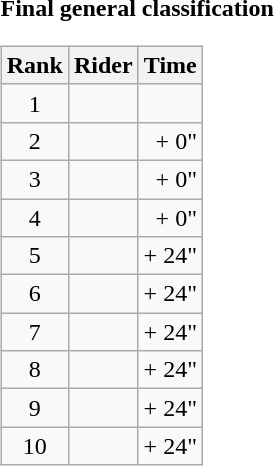<table>
<tr>
<td><strong>Final general classification</strong><br><table class="wikitable">
<tr>
<th scope="col">Rank</th>
<th scope="col">Rider</th>
<th scope="col">Time</th>
</tr>
<tr>
<td style="text-align:center;">1</td>
<td></td>
<td style="text-align:right;"></td>
</tr>
<tr>
<td style="text-align:center;">2</td>
<td></td>
<td style="text-align:right;">+ 0"</td>
</tr>
<tr>
<td style="text-align:center;">3</td>
<td></td>
<td style="text-align:right;">+ 0"</td>
</tr>
<tr>
<td style="text-align:center;">4</td>
<td></td>
<td style="text-align:right;">+ 0"</td>
</tr>
<tr>
<td style="text-align:center;">5</td>
<td></td>
<td style="text-align:right;">+ 24"</td>
</tr>
<tr>
<td style="text-align:center;">6</td>
<td></td>
<td style="text-align:right;">+ 24"</td>
</tr>
<tr>
<td style="text-align:center;">7</td>
<td></td>
<td style="text-align:right;">+ 24"</td>
</tr>
<tr>
<td style="text-align:center;">8</td>
<td></td>
<td style="text-align:right;">+ 24"</td>
</tr>
<tr>
<td style="text-align:center;">9</td>
<td></td>
<td style="text-align:right;">+ 24"</td>
</tr>
<tr>
<td style="text-align:center;">10</td>
<td></td>
<td style="text-align:right;">+ 24"</td>
</tr>
</table>
</td>
</tr>
</table>
